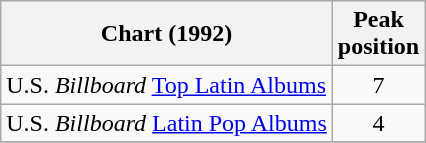<table class="wikitable">
<tr>
<th align="left">Chart (1992)</th>
<th align="left">Peak<br>position</th>
</tr>
<tr>
<td align="left">U.S. <em>Billboard</em> <a href='#'>Top Latin Albums</a></td>
<td align="center">7</td>
</tr>
<tr>
<td align="left">U.S. <em>Billboard</em> <a href='#'>Latin Pop Albums</a></td>
<td align="center">4</td>
</tr>
<tr>
</tr>
</table>
